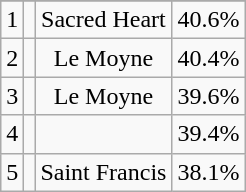<table class="wikitable sortable" style="text-align:center" style="font-size:90%;">
<tr>
</tr>
<tr>
<td>1</td>
<td></td>
<td>Sacred Heart</td>
<td>40.6%</td>
</tr>
<tr>
<td>2</td>
<td></td>
<td>Le Moyne</td>
<td>40.4%</td>
</tr>
<tr>
<td>3</td>
<td></td>
<td>Le Moyne</td>
<td>39.6%</td>
</tr>
<tr>
<td>4</td>
<td></td>
<td></td>
<td>39.4%</td>
</tr>
<tr>
<td>5</td>
<td></td>
<td>Saint Francis</td>
<td>38.1%</td>
</tr>
</table>
